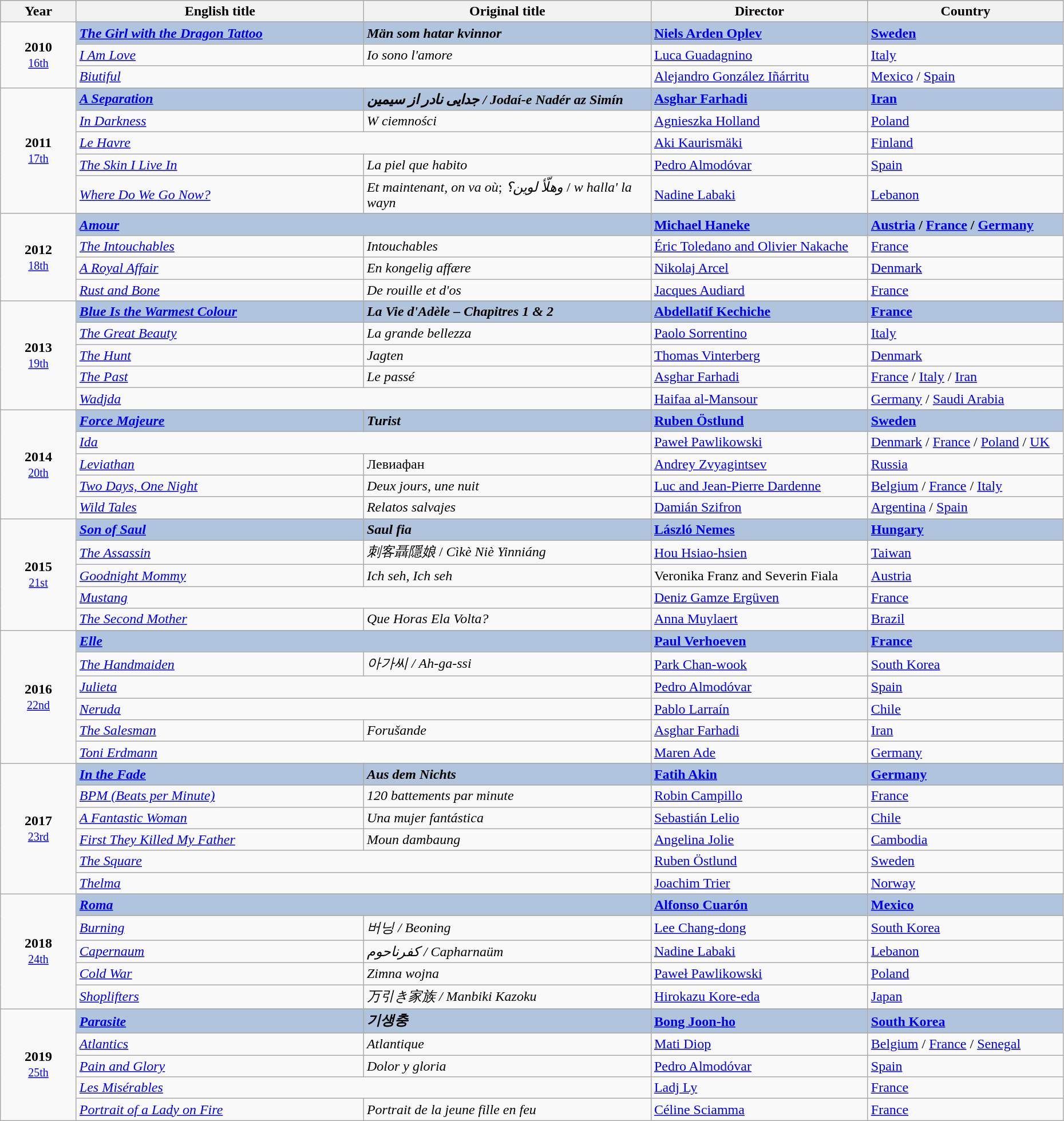<table class="wikitable" style="width:98%;">
<tr style="background:#bebebe;">
<th style="width:7%;">Year</th>
<th style="width:26.5%;">English title</th>
<th style="width:26.5%;">Original title</th>
<th style="width:20%;">Director</th>
<th style="width:18%;">Country</th>
</tr>
<tr>
<td rowspan=4 style="text-align:center"><strong>2010</strong><br><small><a href='#'>16th</a></small></td>
</tr>
<tr style="background:#B0C4DE;">
<td><strong><em><a href='#'>The Girl with the Dragon Tattoo</a></em></strong></td>
<td><strong><em>Män som hatar kvinnor</em></strong></td>
<td><strong><a href='#'>Niels Arden Oplev</a></strong></td>
<td><strong><a href='#'>Sweden</a></strong></td>
</tr>
<tr>
<td><em><a href='#'>I Am Love</a></em></td>
<td><em>Io sono l'amore</em></td>
<td><a href='#'>Luca Guadagnino</a></td>
<td><a href='#'>Italy</a></td>
</tr>
<tr>
<td colspan=2><em><a href='#'>Biutiful</a></em></td>
<td><a href='#'>Alejandro González Iñárritu</a></td>
<td><a href='#'>Mexico</a> / <a href='#'>Spain</a></td>
</tr>
<tr>
<td rowspan=6 style="text-align:center"><strong>2011</strong><br><small><a href='#'>17th</a></small></td>
</tr>
<tr style="background:#B0C4DE;">
<td><strong><em><a href='#'>A Separation</a></em></strong></td>
<td><strong><em>جدایی نادر از سیمین<em> / </em>Jodaí-e Nadér az Simín</em></strong></td>
<td><strong><a href='#'>Asghar Farhadi</a></strong></td>
<td><strong><a href='#'>Iran</a></strong></td>
</tr>
<tr>
<td><em><a href='#'>In Darkness</a></em></td>
<td><em>W ciemności</em></td>
<td><a href='#'>Agnieszka Holland</a></td>
<td><a href='#'>Poland</a></td>
</tr>
<tr>
<td colspan=2><em><a href='#'>Le Havre</a></em></td>
<td><a href='#'>Aki Kaurismäki</a></td>
<td><a href='#'>Finland</a></td>
</tr>
<tr>
<td><em><a href='#'>The Skin I Live In</a></em></td>
<td><em>La piel que habito</em></td>
<td><a href='#'>Pedro Almodóvar</a></td>
<td><a href='#'>Spain</a></td>
</tr>
<tr>
<td><em><a href='#'>Where Do We Go Now?</a></em></td>
<td><em>Et maintenant, on va où</em>; <em>وهلّأ لوين؟</em> / <em>w halla' la wayn</em></td>
<td><a href='#'>Nadine Labaki</a></td>
<td><a href='#'>Lebanon</a></td>
</tr>
<tr>
<td rowspan=5 style="text-align:center"><strong>2012</strong><br><small><a href='#'>18th</a></small></td>
</tr>
<tr style="background:#B0C4DE;">
<td colspan=2><strong><em><a href='#'>Amour</a></em></strong></td>
<td><strong><a href='#'>Michael Haneke</a></strong></td>
<td><strong><a href='#'>Austria</a> / <a href='#'>France</a> / <a href='#'>Germany</a></strong></td>
</tr>
<tr>
<td><em><a href='#'>The Intouchables</a></em></td>
<td><em>Intouchables</em></td>
<td><a href='#'>Éric Toledano and Olivier Nakache</a></td>
<td><a href='#'>France</a></td>
</tr>
<tr>
<td><em><a href='#'>A Royal Affair</a></em></td>
<td><em>En kongelig affære</em></td>
<td><a href='#'>Nikolaj Arcel</a></td>
<td><a href='#'>Denmark</a></td>
</tr>
<tr>
<td><em><a href='#'>Rust and Bone</a></em></td>
<td><em>De rouille et d'os</em></td>
<td><a href='#'>Jacques Audiard</a></td>
<td><a href='#'>France</a></td>
</tr>
<tr>
<td rowspan=6 style="text-align:center"><strong>2013</strong><br><small><a href='#'>19th</a></small></td>
</tr>
<tr style="background:#B0C4DE;">
<td><strong><em><a href='#'>Blue Is the Warmest Colour</a></em></strong></td>
<td><strong><em>La Vie d'Adèle – Chapitres 1 & 2</em></strong></td>
<td><strong><a href='#'>Abdellatif Kechiche</a></strong></td>
<td><strong><a href='#'>France</a></strong></td>
</tr>
<tr>
<td><em><a href='#'>The Great Beauty</a></em></td>
<td><em>La grande bellezza</em></td>
<td><a href='#'>Paolo Sorrentino</a></td>
<td><a href='#'>Italy</a></td>
</tr>
<tr>
<td><em><a href='#'>The Hunt</a></em></td>
<td><em>Jagten</em></td>
<td><a href='#'>Thomas Vinterberg</a></td>
<td><a href='#'>Denmark</a></td>
</tr>
<tr>
<td><em><a href='#'>The Past</a></em></td>
<td><em>Le passé</em></td>
<td><a href='#'>Asghar Farhadi</a></td>
<td><a href='#'>France</a> / <a href='#'>Italy</a> / <a href='#'>Iran</a></td>
</tr>
<tr>
<td colspan=2><em><a href='#'>Wadjda</a></em></td>
<td><a href='#'>Haifaa al-Mansour</a></td>
<td><a href='#'>Germany</a> / <a href='#'>Saudi Arabia</a></td>
</tr>
<tr>
<td rowspan=6 style="text-align:center"><strong>2014</strong><br><small><a href='#'>20th</a></small></td>
</tr>
<tr style="background:#B0C4DE;">
<td><strong><em><a href='#'>Force Majeure</a></em></strong></td>
<td><strong><em>Turist</em></strong></td>
<td><strong><a href='#'>Ruben Östlund</a></strong></td>
<td><strong><a href='#'>Sweden</a></strong></td>
</tr>
<tr>
<td colspan=2><em><a href='#'>Ida</a></em></td>
<td><a href='#'>Paweł Pawlikowski</a></td>
<td><a href='#'>Denmark</a> / <a href='#'>France</a> / <a href='#'>Poland</a> / <a href='#'>UK</a></td>
</tr>
<tr>
<td><em><a href='#'>Leviathan</a></em></td>
<td>Левиафан</td>
<td><a href='#'>Andrey Zvyagintsev</a></td>
<td><a href='#'>Russia</a></td>
</tr>
<tr>
<td><em><a href='#'>Two Days, One Night</a></em></td>
<td><em>Deux jours, une nuit</em></td>
<td><a href='#'>Luc and Jean-Pierre Dardenne</a></td>
<td><a href='#'>Belgium</a> / <a href='#'>France</a> / <a href='#'>Italy</a></td>
</tr>
<tr>
<td><em><a href='#'>Wild Tales</a></em></td>
<td><em>Relatos salvajes</em></td>
<td><a href='#'>Damián Szifron</a></td>
<td><a href='#'>Argentina</a> / <a href='#'>Spain</a></td>
</tr>
<tr>
<td rowspan=6 style="text-align:center"><strong>2015</strong><br><small><a href='#'>21st</a></small></td>
</tr>
<tr style="background:#B0C4DE;">
<td><strong><em><a href='#'>Son of Saul</a></em></strong></td>
<td><strong><em>Saul fia</em></strong></td>
<td><strong><a href='#'>László Nemes</a></strong></td>
<td><strong><a href='#'>Hungary</a></strong></td>
</tr>
<tr>
<td><em><a href='#'>The Assassin</a></em></td>
<td><em>刺客聶隱娘</em> / <em>Cìkè Niè Yinniáng</em></td>
<td><a href='#'>Hou Hsiao-hsien</a></td>
<td><a href='#'>Taiwan</a></td>
</tr>
<tr>
<td><em><a href='#'>Goodnight Mommy</a></em></td>
<td><em>Ich seh, Ich seh</em></td>
<td>Veronika Franz and Severin Fiala</td>
<td><a href='#'>Austria</a></td>
</tr>
<tr>
<td colspan=2><em><a href='#'>Mustang</a></em></td>
<td><a href='#'>Deniz Gamze Ergüven</a></td>
<td><a href='#'>France</a></td>
</tr>
<tr>
<td><em><a href='#'>The Second Mother</a></em></td>
<td><em>Que Horas Ela Volta?</em></td>
<td><a href='#'>Anna Muylaert</a></td>
<td><a href='#'>Brazil</a></td>
</tr>
<tr>
<td rowspan=7 style="text-align:center"><strong>2016</strong><br><small><a href='#'>22nd</a></small></td>
</tr>
<tr style="background:#B0C4DE;">
<td colspan=2><strong><em><a href='#'>Elle</a></em></strong></td>
<td><strong><a href='#'>Paul Verhoeven</a></strong></td>
<td><strong><a href='#'>France</a></strong></td>
</tr>
<tr>
<td><em><a href='#'>The Handmaiden</a></em></td>
<td><em>아가씨 / Ah-ga-ssi</em></td>
<td><a href='#'>Park Chan-wook</a></td>
<td><a href='#'>South Korea</a></td>
</tr>
<tr>
<td colspan=2><em><a href='#'>Julieta</a></em></td>
<td><a href='#'>Pedro Almodóvar</a></td>
<td><a href='#'>Spain</a></td>
</tr>
<tr>
<td colspan=2><em><a href='#'>Neruda</a></em></td>
<td><a href='#'>Pablo Larraín</a></td>
<td><a href='#'>Chile</a></td>
</tr>
<tr>
<td><em><a href='#'>The Salesman</a></em></td>
<td><em>Forušande</em></td>
<td><a href='#'>Asghar Farhadi</a></td>
<td><a href='#'>Iran</a></td>
</tr>
<tr>
<td colspan=2><em><a href='#'>Toni Erdmann</a></em></td>
<td><a href='#'>Maren Ade</a></td>
<td><a href='#'>Germany</a></td>
</tr>
<tr>
<td rowspan=7 style="text-align:center"><strong>2017</strong><br><small><a href='#'>23rd</a></small></td>
</tr>
<tr style="background:#B0C4DE;">
<td><strong><em><a href='#'>In the Fade</a></em></strong></td>
<td><strong><em>Aus dem Nichts</em></strong></td>
<td><strong><a href='#'>Fatih Akin</a></strong></td>
<td><strong><a href='#'>Germany</a></strong></td>
</tr>
<tr>
<td><em><a href='#'>BPM (Beats per Minute)</a></em></td>
<td><em>120 battements par minute</em></td>
<td><a href='#'>Robin Campillo</a></td>
<td><a href='#'>France</a></td>
</tr>
<tr>
<td><em><a href='#'>A Fantastic Woman</a></em></td>
<td><em>Una mujer fantástica</em></td>
<td><a href='#'>Sebastián Lelio</a></td>
<td><a href='#'>Chile</a></td>
</tr>
<tr>
<td><em><a href='#'>First They Killed My Father</a></em></td>
<td><em>Moun dambaung</em></td>
<td><a href='#'>Angelina Jolie</a></td>
<td><a href='#'>Cambodia</a></td>
</tr>
<tr>
<td colspan=2><em><a href='#'>The Square</a></em></td>
<td><a href='#'>Ruben Östlund</a></td>
<td><a href='#'>Sweden</a></td>
</tr>
<tr>
<td colspan=2><em><a href='#'>Thelma</a></em></td>
<td><a href='#'>Joachim Trier</a></td>
<td><a href='#'>Norway</a></td>
</tr>
<tr>
<td rowspan=6 style="text-align:center"><strong>2018</strong><br><small><a href='#'>24th</a></small></td>
</tr>
<tr style="background:#B0C4DE;">
<td colspan=2><strong><em><a href='#'>Roma</a></em></strong></td>
<td><strong><a href='#'>Alfonso Cuarón</a></strong></td>
<td><strong><a href='#'>Mexico</a></strong></td>
</tr>
<tr>
<td><em><a href='#'>Burning</a></em></td>
<td><em>버닝 / Beoning</em></td>
<td><a href='#'>Lee Chang-dong</a></td>
<td><a href='#'>South Korea</a></td>
</tr>
<tr>
<td><em><a href='#'>Capernaum</a></em></td>
<td><em>کفرناحوم / Capharnaüm</em></td>
<td><a href='#'>Nadine Labaki</a></td>
<td><a href='#'>Lebanon</a></td>
</tr>
<tr>
<td><em><a href='#'>Cold War</a></em></td>
<td><em>Zimna wojna</em></td>
<td><a href='#'>Paweł Pawlikowski</a></td>
<td><a href='#'>Poland</a></td>
</tr>
<tr>
<td><em><a href='#'>Shoplifters</a></em></td>
<td><em>万引き家族 / Manbiki Kazoku</em></td>
<td><a href='#'>Hirokazu Kore-eda</a></td>
<td><a href='#'>Japan</a></td>
</tr>
<tr>
<td rowspan=6 style="text-align:center"><strong>2019</strong><br><small><a href='#'>25th</a></small></td>
</tr>
<tr style="background:#B0C4DE;">
<td><strong><em><a href='#'>Parasite</a></em></strong></td>
<td><strong><em> 기생충</em></strong></td>
<td><strong><a href='#'>Bong Joon-ho</a></strong></td>
<td><strong><a href='#'>South Korea</a></strong></td>
</tr>
<tr>
<td><em><a href='#'>Atlantics</a></em></td>
<td><em>Atlantique</em></td>
<td><a href='#'>Mati Diop</a></td>
<td><a href='#'>Belgium</a> / <a href='#'>France</a> / <a href='#'>Senegal</a></td>
</tr>
<tr>
<td><em><a href='#'>Pain and Glory</a></em></td>
<td><em>Dolor y gloria</em></td>
<td><a href='#'>Pedro Almodóvar</a></td>
<td><a href='#'>Spain</a></td>
</tr>
<tr>
<td colspan=2><em><a href='#'>Les Misérables</a></em></td>
<td><a href='#'>Ladj Ly</a></td>
<td><a href='#'>France</a></td>
</tr>
<tr>
<td><em><a href='#'>Portrait of a Lady on Fire</a></em></td>
<td><em>Portrait de la jeune fille en feu</em></td>
<td><a href='#'>Céline Sciamma</a></td>
<td><a href='#'>France</a></td>
</tr>
</table>
